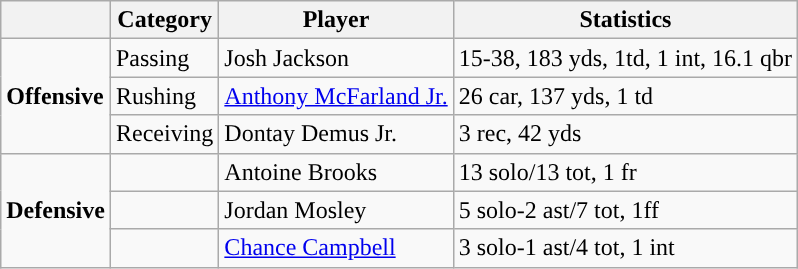<table class="wikitable" style="float: left;">
<tr>
<th></th>
<th>Category</th>
<th>Player</th>
<th>Statistics</th>
</tr>
<tr>
<td rowspan=3><strong>Offensive</strong></td>
<td>Passing</td>
<td>Josh Jackson</td>
<td>15-38, 183 yds, 1td, 1 int, 16.1 qbr</td>
</tr>
<tr>
<td>Rushing</td>
<td><a href='#'>Anthony McFarland Jr.</a></td>
<td>26 car, 137 yds, 1 td</td>
</tr>
<tr>
<td>Receiving</td>
<td>Dontay Demus Jr.</td>
<td>3 rec, 42 yds</td>
</tr>
<tr>
<td rowspan=3><strong>Defensive</strong></td>
<td></td>
<td>Antoine Brooks</td>
<td>13 solo/13 tot, 1 fr</td>
</tr>
<tr>
<td></td>
<td>Jordan Mosley</td>
<td>5 solo-2 ast/7 tot, 1ff</td>
</tr>
<tr>
<td></td>
<td><a href='#'>Chance Campbell</a></td>
<td>3 solo-1 ast/4 tot, 1 int</td>
</tr>
</table>
